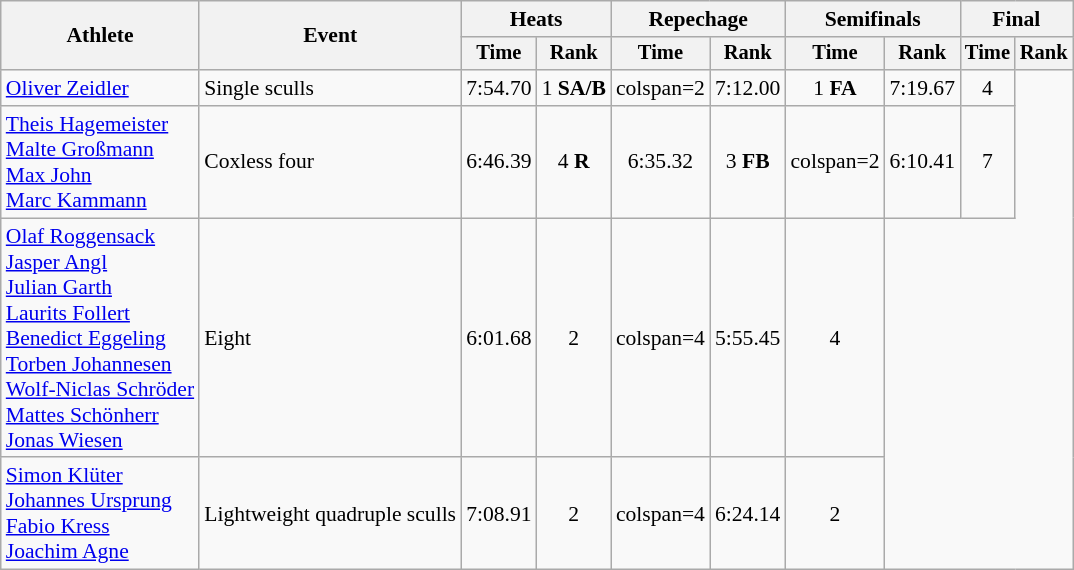<table class="wikitable" style="font-size:90%">
<tr>
<th rowspan="2">Athlete</th>
<th rowspan="2">Event</th>
<th colspan="2">Heats</th>
<th colspan="2">Repechage</th>
<th colspan="2">Semifinals</th>
<th colspan="2">Final</th>
</tr>
<tr style="font-size:95%">
<th>Time</th>
<th>Rank</th>
<th>Time</th>
<th>Rank</th>
<th>Time</th>
<th>Rank</th>
<th>Time</th>
<th>Rank</th>
</tr>
<tr align=center>
<td align=left><a href='#'>Oliver Zeidler</a></td>
<td align=left>Single sculls</td>
<td>7:54.70</td>
<td>1 <strong>SA/B</strong></td>
<td>colspan=2</td>
<td>7:12.00</td>
<td>1 <strong>FA</strong></td>
<td>7:19.67</td>
<td>4</td>
</tr>
<tr align=center>
<td align=left><a href='#'>Theis Hagemeister</a><br><a href='#'>Malte Großmann</a><br><a href='#'>Max John</a><br><a href='#'>Marc Kammann</a></td>
<td align=left>Coxless four</td>
<td>6:46.39</td>
<td>4 <strong>R</strong></td>
<td>6:35.32</td>
<td>3 <strong>FB</strong></td>
<td>colspan=2</td>
<td>6:10.41</td>
<td>7</td>
</tr>
<tr align=center>
<td align=left><a href='#'>Olaf Roggensack</a><br><a href='#'>Jasper Angl</a><br><a href='#'>Julian Garth</a><br><a href='#'>Laurits Follert</a><br><a href='#'>Benedict Eggeling</a><br><a href='#'>Torben Johannesen</a><br><a href='#'>Wolf-Niclas Schröder</a><br><a href='#'>Mattes Schönherr</a><br><a href='#'>Jonas Wiesen</a></td>
<td align=left>Eight</td>
<td>6:01.68</td>
<td>2</td>
<td>colspan=4</td>
<td>5:55.45</td>
<td>4</td>
</tr>
<tr align=center>
<td align=left><a href='#'>Simon Klüter</a><br><a href='#'>Johannes Ursprung</a><br><a href='#'>Fabio Kress</a><br><a href='#'>Joachim Agne</a></td>
<td align=left>Lightweight quadruple sculls</td>
<td>7:08.91</td>
<td>2</td>
<td>colspan=4</td>
<td>6:24.14</td>
<td>2</td>
</tr>
</table>
